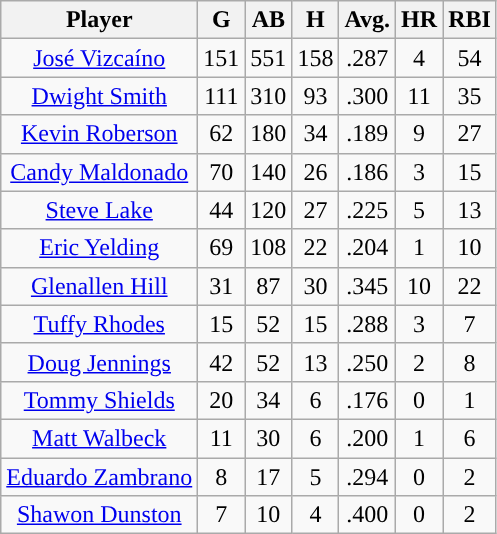<table class="wikitable sortable" style="text-align:center">
<tr>
<th>Player</th>
<th>G</th>
<th>AB</th>
<th>H</th>
<th>Avg.</th>
<th>HR</th>
<th>RBI</th>
</tr>
<tr>
<td><a href='#'>José Vizcaíno</a></td>
<td>151</td>
<td>551</td>
<td>158</td>
<td>.287</td>
<td>4</td>
<td>54</td>
</tr>
<tr>
<td><a href='#'>Dwight Smith</a></td>
<td>111</td>
<td>310</td>
<td>93</td>
<td>.300</td>
<td>11</td>
<td>35</td>
</tr>
<tr>
<td><a href='#'>Kevin Roberson</a></td>
<td>62</td>
<td>180</td>
<td>34</td>
<td>.189</td>
<td>9</td>
<td>27</td>
</tr>
<tr>
<td><a href='#'>Candy Maldonado</a></td>
<td>70</td>
<td>140</td>
<td>26</td>
<td>.186</td>
<td>3</td>
<td>15</td>
</tr>
<tr>
<td><a href='#'>Steve Lake</a></td>
<td>44</td>
<td>120</td>
<td>27</td>
<td>.225</td>
<td>5</td>
<td>13</td>
</tr>
<tr>
<td><a href='#'>Eric Yelding</a></td>
<td>69</td>
<td>108</td>
<td>22</td>
<td>.204</td>
<td>1</td>
<td>10</td>
</tr>
<tr>
<td><a href='#'>Glenallen Hill</a></td>
<td>31</td>
<td>87</td>
<td>30</td>
<td>.345</td>
<td>10</td>
<td>22</td>
</tr>
<tr>
<td><a href='#'>Tuffy Rhodes</a></td>
<td>15</td>
<td>52</td>
<td>15</td>
<td>.288</td>
<td>3</td>
<td>7</td>
</tr>
<tr>
<td><a href='#'>Doug Jennings</a></td>
<td>42</td>
<td>52</td>
<td>13</td>
<td>.250</td>
<td>2</td>
<td>8</td>
</tr>
<tr>
<td><a href='#'>Tommy Shields</a></td>
<td>20</td>
<td>34</td>
<td>6</td>
<td>.176</td>
<td>0</td>
<td>1</td>
</tr>
<tr>
<td><a href='#'>Matt Walbeck</a></td>
<td>11</td>
<td>30</td>
<td>6</td>
<td>.200</td>
<td>1</td>
<td>6</td>
</tr>
<tr>
<td><a href='#'>Eduardo Zambrano</a></td>
<td>8</td>
<td>17</td>
<td>5</td>
<td>.294</td>
<td>0</td>
<td>2</td>
</tr>
<tr>
<td><a href='#'>Shawon Dunston</a></td>
<td>7</td>
<td>10</td>
<td>4</td>
<td>.400</td>
<td>0</td>
<td>2</td>
</tr>
</table>
